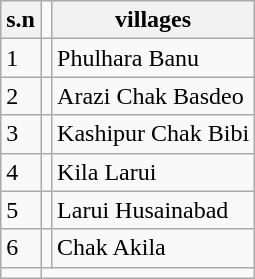<table class="wikitable">
<tr>
<th>s.n</th>
<td></td>
<th>villages</th>
</tr>
<tr>
<td>1</td>
<td></td>
<td>Phulhara Banu</td>
</tr>
<tr>
<td>2</td>
<td></td>
<td>Arazi Chak Basdeo</td>
</tr>
<tr>
<td>3</td>
<td></td>
<td>Kashipur Chak Bibi</td>
</tr>
<tr>
<td>4</td>
<td></td>
<td>Kila Larui</td>
</tr>
<tr>
<td>5</td>
<td></td>
<td>Larui Husainabad</td>
</tr>
<tr>
<td>6</td>
<td></td>
<td>Chak Akila</td>
</tr>
<tr>
<td></td>
</tr>
</table>
